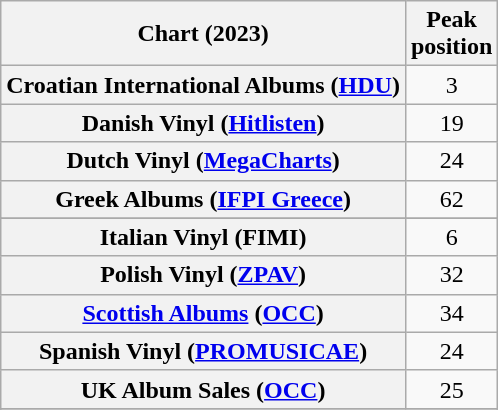<table class="wikitable sortable plainrowheaders" style="text-align:center">
<tr>
<th>Chart (2023)</th>
<th>Peak<br>position</th>
</tr>
<tr>
<th scope="row">Croatian International Albums (<a href='#'>HDU</a>)</th>
<td>3</td>
</tr>
<tr>
<th scope="row">Danish Vinyl (<a href='#'>Hitlisten</a>)</th>
<td>19</td>
</tr>
<tr>
<th scope="row">Dutch Vinyl (<a href='#'>MegaCharts</a>)</th>
<td>24</td>
</tr>
<tr>
<th scope="row">Greek Albums (<a href='#'>IFPI Greece</a>)</th>
<td>62</td>
</tr>
<tr>
</tr>
<tr>
<th scope="row">Italian Vinyl (FIMI)</th>
<td>6</td>
</tr>
<tr>
<th scope="row">Polish Vinyl (<a href='#'>ZPAV</a>)</th>
<td>32</td>
</tr>
<tr>
<th scope="row"><a href='#'>Scottish Albums</a> (<a href='#'>OCC</a>)</th>
<td>34</td>
</tr>
<tr>
<th scope="row">Spanish Vinyl (<a href='#'>PROMUSICAE</a>)</th>
<td align="center">24</td>
</tr>
<tr>
<th scope="row">UK Album Sales (<a href='#'>OCC</a>)</th>
<td>25</td>
</tr>
<tr>
</tr>
<tr>
</tr>
<tr>
</tr>
<tr>
</tr>
</table>
